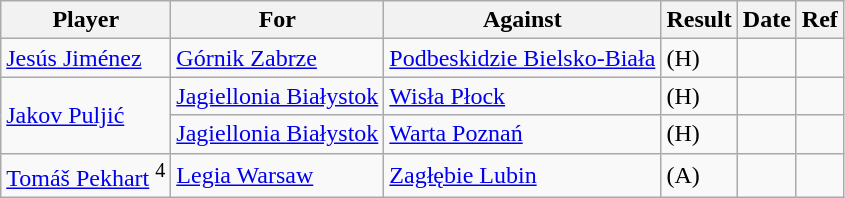<table class="wikitable">
<tr>
<th>Player</th>
<th>For</th>
<th>Against</th>
<th>Result</th>
<th>Date</th>
<th>Ref</th>
</tr>
<tr>
<td> <a href='#'>Jesús Jiménez</a></td>
<td><a href='#'>Górnik Zabrze</a></td>
<td><a href='#'>Podbeskidzie Bielsko-Biała</a></td>
<td> (H)</td>
<td></td>
<td></td>
</tr>
<tr>
<td rowspan="2"> <a href='#'>Jakov Puljić</a></td>
<td><a href='#'>Jagiellonia Białystok</a></td>
<td><a href='#'>Wisła Płock</a></td>
<td> (H)</td>
<td></td>
<td></td>
</tr>
<tr>
<td><a href='#'>Jagiellonia Białystok</a></td>
<td><a href='#'>Warta Poznań</a></td>
<td> (H)</td>
<td></td>
<td></td>
</tr>
<tr>
<td> <a href='#'>Tomáš Pekhart</a> <sup>4</sup></td>
<td><a href='#'>Legia Warsaw</a></td>
<td><a href='#'>Zagłębie Lubin</a></td>
<td> (A)</td>
<td></td>
<td></td>
</tr>
</table>
